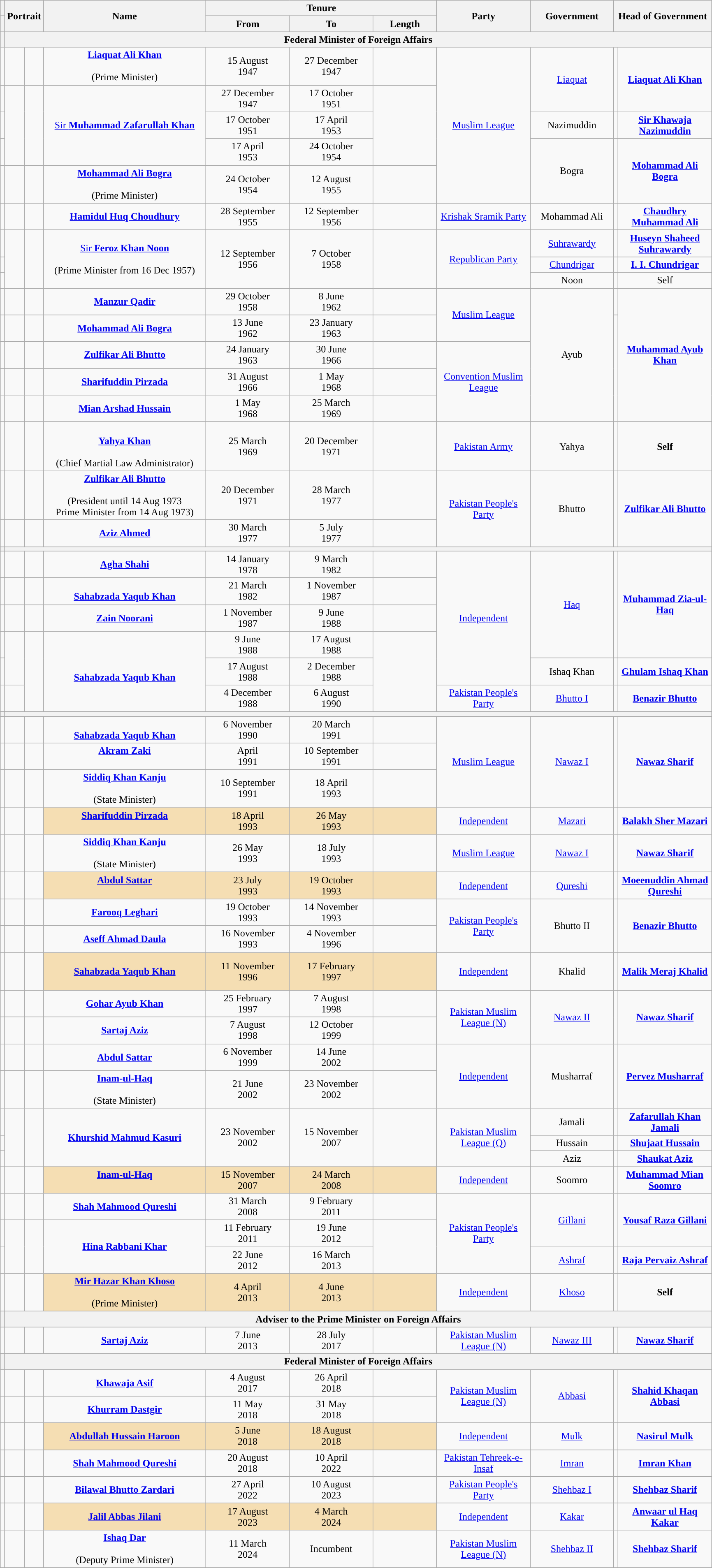<table class="wikitable" style="text-align:center">
<tr>
<th></th>
<th colspan="2" rowspan="2">Portrait</th>
<th rowspan="2" style="width:16em">Name<br></th>
<th colspan="3">Tenure</th>
<th rowspan="2" style="width:9em">Party</th>
<th rowspan="2" style="width:8em">Government</th>
<th rowspan="2" colspan="2">Head of Government</th>
</tr>
<tr>
<th></th>
<th style="width:8em">From</th>
<th style="width:8em">To</th>
<th style="width:6em">Length</th>
</tr>
<tr>
<th></th>
<th colspan="10">Federal Minister of Foreign Affairs</th>
</tr>
<tr>
<td></td>
<td></td>
<td></td>
<td><strong><a href='#'>Liaquat Ali Khan</a></strong><br><br>(Prime Minister)</td>
<td>15 August<br>1947</td>
<td>27 December<br>1947</td>
<td><strong></strong></td>
<td rowspan="5"><a href='#'>Muslim League</a></td>
<td rowspan="2"><a href='#'>Liaquat</a></td>
<td rowspan="2"></td>
<td rowspan="2" style="width:9em"><strong><a href='#'>Liaquat Ali Khan</a></strong></td>
</tr>
<tr>
<td></td>
<td rowspan="3"></td>
<td rowspan="3"></td>
<td rowspan="3"><a href='#'>Sir <strong>Muhammad Zafarullah Khan</strong></a><br></td>
<td>27 December<br>1947</td>
<td>17 October<br>1951</td>
<td rowspan="3"><strong></strong></td>
</tr>
<tr>
<td></td>
<td>17 October<br>1951</td>
<td>17 April<br>1953</td>
<td>Nazimuddin</td>
<td></td>
<td><strong><a href='#'>Sir Khawaja Nazimuddin</a></strong></td>
</tr>
<tr>
<td></td>
<td>17 April<br>1953</td>
<td>24 October<br>1954</td>
<td rowspan="2">Bogra</td>
<td rowspan="2"></td>
<td rowspan="2"><strong><a href='#'>Mohammad Ali Bogra</a></strong></td>
</tr>
<tr>
<td></td>
<td></td>
<td></td>
<td><strong><a href='#'>Mohammad Ali Bogra</a></strong><br><br>(Prime Minister)</td>
<td>24 October<br>1954</td>
<td>12 August<br>1955</td>
<td><strong></strong></td>
</tr>
<tr>
<td></td>
<td></td>
<td></td>
<td><strong><a href='#'>Hamidul Huq Choudhury</a></strong><br></td>
<td>28 September<br>1955</td>
<td>12 September<br>1956</td>
<td><strong></strong></td>
<td><a href='#'>Krishak Sramik Party</a></td>
<td>Mohammad Ali</td>
<td></td>
<td><strong><a href='#'>Chaudhry Muhammad Ali</a></strong></td>
</tr>
<tr>
<td></td>
<td rowspan="3"></td>
<td rowspan="3"></td>
<td rowspan="3"><a href='#'>Sir <strong>Feroz Khan Noon</strong></a><br><br>(Prime Minister from 16 Dec 1957)</td>
<td rowspan="3">12 September<br>1956</td>
<td rowspan="3">7 October<br>1958</td>
<td rowspan="3"><strong></strong></td>
<td rowspan="3"><a href='#'>Republican Party</a></td>
<td><a href='#'>Suhrawardy</a></td>
<td></td>
<td><strong><a href='#'>Huseyn Shaheed Suhrawardy</a></strong></td>
</tr>
<tr>
<td></td>
<td><a href='#'>Chundrigar</a></td>
<td></td>
<td><strong><a href='#'>I. I. Chundrigar</a></strong></td>
</tr>
<tr>
<td></td>
<td>Noon</td>
<td></td>
<td>Self</td>
</tr>
<tr>
<td></td>
<td></td>
<td></td>
<td><strong><a href='#'>Manzur Qadir</a></strong><br></td>
<td>29 October<br>1958</td>
<td>8 June<br>1962</td>
<td><strong></strong></td>
<td rowspan="2"><a href='#'>Muslim League</a></td>
<td rowspan="5">Ayub</td>
<td></td>
<td rowspan="5"><strong><a href='#'>Muhammad Ayub Khan</a></strong><br></td>
</tr>
<tr>
<td></td>
<td></td>
<td></td>
<td><strong><a href='#'>Mohammad Ali Bogra</a></strong><br></td>
<td>13 June<br>1962</td>
<td>23 January<br>1963</td>
<td><strong></strong></td>
<td rowspan="4"></td>
</tr>
<tr>
<td></td>
<td></td>
<td></td>
<td><strong><a href='#'>Zulfikar Ali Bhutto</a></strong><br></td>
<td>24 January<br>1963</td>
<td>30 June<br>1966</td>
<td><strong></strong></td>
<td rowspan="3"><a href='#'>Convention Muslim League</a></td>
</tr>
<tr>
<td></td>
<td></td>
<td></td>
<td><strong><a href='#'>Sharifuddin Pirzada</a></strong><br></td>
<td>31 August<br>1966</td>
<td>1 May<br>1968</td>
<td><strong></strong></td>
</tr>
<tr>
<td></td>
<td></td>
<td></td>
<td><strong><a href='#'>Mian Arshad Hussain</a></strong><br></td>
<td>1 May<br>1968</td>
<td>25 March<br>1969</td>
<td><strong></strong></td>
</tr>
<tr>
<td></td>
<td></td>
<td></td>
<td><br><strong><a href='#'>Yahya Khan</a></strong><br><br>(Chief Martial Law Administrator)</td>
<td>25 March<br>1969</td>
<td>20 December<br>1971</td>
<td><strong></strong></td>
<td><a href='#'>Pakistan Army</a><br></td>
<td>Yahya</td>
<td></td>
<td><strong>Self</strong><br></td>
</tr>
<tr>
<td></td>
<td></td>
<td></td>
<td><strong><a href='#'>Zulfikar Ali Bhutto</a></strong><br><br>(President until 14 Aug 1973<br>Prime Minister from 14 Aug 1973)</td>
<td>20 December<br>1971</td>
<td>28 March<br>1977</td>
<td><strong></strong></td>
<td rowspan="2"><a href='#'>Pakistan People's Party</a></td>
<td rowspan="2">Bhutto</td>
<td rowspan="2"></td>
<td rowspan="2"><strong><a href='#'>Zulfikar Ali Bhutto</a></strong></td>
</tr>
<tr>
<td></td>
<td></td>
<td></td>
<td><strong><a href='#'>Aziz Ahmed</a></strong><br></td>
<td>30 March<br>1977</td>
<td>5 July<br>1977</td>
<td><strong></strong></td>
</tr>
<tr>
<th></th>
<th colspan="10"></th>
</tr>
<tr>
<td></td>
<td></td>
<td></td>
<td><strong><a href='#'>Agha Shahi</a></strong><br></td>
<td>14 January<br>1978</td>
<td>9 March<br>1982</td>
<td><strong></strong></td>
<td rowspan="5"><a href='#'>Independent</a></td>
<td rowspan="4"><a href='#'>Haq</a></td>
<td rowspan="4"></td>
<td rowspan="4"><strong><a href='#'>Muhammad Zia-ul-Haq</a></strong><br></td>
</tr>
<tr>
<td></td>
<td></td>
<td></td>
<td><br><strong><a href='#'>Sahabzada Yaqub Khan</a></strong><br></td>
<td>21 March<br>1982</td>
<td>1 November<br>1987</td>
<td><strong></strong></td>
</tr>
<tr>
<td></td>
<td></td>
<td></td>
<td><strong><a href='#'>Zain Noorani</a></strong><br></td>
<td>1 November<br>1987</td>
<td>9 June<br>1988</td>
<td><strong></strong></td>
</tr>
<tr>
<td></td>
<td rowspan="2"></td>
<td rowspan="3"></td>
<td rowspan="3"><br><strong><a href='#'>Sahabzada Yaqub Khan</a></strong><br></td>
<td>9 June<br>1988</td>
<td>17 August<br>1988</td>
<td rowspan="3"><strong></strong></td>
</tr>
<tr>
<td></td>
<td>17 August<br>1988</td>
<td>2 December<br>1988</td>
<td>Ishaq Khan</td>
<td></td>
<td><strong><a href='#'>Ghulam Ishaq Khan</a></strong><br></td>
</tr>
<tr>
<td></td>
<td></td>
<td>4 December<br>1988</td>
<td>6 August<br>1990</td>
<td><a href='#'>Pakistan People's Party</a></td>
<td><a href='#'>Bhutto I</a></td>
<td></td>
<td><strong><a href='#'>Benazir Bhutto</a></strong></td>
</tr>
<tr>
<th></th>
<th colspan="10"></th>
</tr>
<tr>
<td></td>
<td></td>
<td></td>
<td><br><strong><a href='#'>Sahabzada Yaqub Khan</a></strong><br></td>
<td>6 November<br>1990</td>
<td>20 March<br>1991</td>
<td><strong></strong></td>
<td rowspan="3"><a href='#'>Muslim League</a><br></td>
<td rowspan="3"><a href='#'>Nawaz I</a></td>
<td rowspan="3"></td>
<td rowspan="3"><strong><a href='#'>Nawaz Sharif</a></strong></td>
</tr>
<tr>
<td></td>
<td></td>
<td></td>
<td><strong><a href='#'>Akram Zaki</a></strong><br><br></td>
<td>April<br>1991</td>
<td>10 September<br>1991</td>
<td><strong></strong></td>
</tr>
<tr>
<td></td>
<td></td>
<td></td>
<td><strong><a href='#'>Siddiq Khan Kanju</a></strong><br><br>(State Minister)</td>
<td>10 September<br>1991</td>
<td>18 April<br>1993</td>
<td><strong></strong></td>
</tr>
<tr>
<td></td>
<td></td>
<td></td>
<td bgcolor="wheat"><strong><a href='#'>Sharifuddin Pirzada</a></strong><br><br></td>
<td bgcolor="wheat">18 April<br>1993</td>
<td bgcolor="wheat">26 May<br>1993</td>
<td bgcolor="wheat"><strong></strong></td>
<td><a href='#'>Independent</a><br></td>
<td><a href='#'>Mazari</a></td>
<td></td>
<td><strong><a href='#'>Balakh Sher Mazari</a></strong><br></td>
</tr>
<tr>
<td></td>
<td></td>
<td></td>
<td><strong><a href='#'>Siddiq Khan Kanju</a></strong><br><br>(State Minister)</td>
<td>26 May<br>1993</td>
<td>18 July<br>1993</td>
<td><strong></strong></td>
<td><a href='#'>Muslim League</a><br></td>
<td><a href='#'>Nawaz I</a></td>
<td></td>
<td><strong><a href='#'>Nawaz Sharif</a></strong></td>
</tr>
<tr>
<td></td>
<td></td>
<td></td>
<td bgcolor="wheat"><strong><a href='#'>Abdul Sattar</a></strong><br><br></td>
<td bgcolor="wheat">23 July<br>1993</td>
<td bgcolor="wheat">19 October<br>1993</td>
<td bgcolor="wheat"><strong></strong></td>
<td><a href='#'>Independent</a><br></td>
<td><a href='#'>Qureshi</a></td>
<td></td>
<td><strong><a href='#'>Moeenuddin Ahmad Qureshi</a></strong><br></td>
</tr>
<tr>
<td></td>
<td></td>
<td></td>
<td><strong><a href='#'>Farooq Leghari</a></strong><br></td>
<td>19 October<br>1993</td>
<td>14 November<br>1993</td>
<td><strong></strong></td>
<td rowspan="2"><a href='#'>Pakistan People's Party</a></td>
<td rowspan="2">Bhutto II</td>
<td rowspan="2"></td>
<td rowspan="2"><strong><a href='#'>Benazir Bhutto</a></strong></td>
</tr>
<tr>
<td></td>
<td></td>
<td></td>
<td><strong><a href='#'>Aseff Ahmad Daula</a></strong><br></td>
<td>16 November<br>1993</td>
<td>4 November<br>1996</td>
<td><strong></strong></td>
</tr>
<tr>
<td></td>
<td></td>
<td></td>
<td bgcolor="wheat"><br><strong><a href='#'>Sahabzada Yaqub Khan</a></strong><br><br></td>
<td bgcolor="wheat">11 November<br>1996</td>
<td bgcolor="wheat">17 February<br>1997</td>
<td bgcolor="wheat"><strong></strong></td>
<td><a href='#'>Independent</a><br></td>
<td>Khalid</td>
<td></td>
<td><strong><a href='#'>Malik Meraj Khalid</a></strong><br></td>
</tr>
<tr>
<td></td>
<td></td>
<td></td>
<td><strong><a href='#'>Gohar Ayub Khan</a></strong><br></td>
<td>25 February<br>1997</td>
<td>7 August<br>1998</td>
<td><strong></strong></td>
<td rowspan="2"><a href='#'>Pakistan Muslim League (N)</a></td>
<td rowspan="2"><a href='#'>Nawaz II</a></td>
<td rowspan="2"></td>
<td rowspan="2"><strong><a href='#'>Nawaz Sharif</a></strong></td>
</tr>
<tr>
<td></td>
<td></td>
<td></td>
<td><strong><a href='#'>Sartaj Aziz</a></strong><br></td>
<td>7 August<br>1998</td>
<td>12 October<br>1999</td>
<td><strong></strong></td>
</tr>
<tr>
<td></td>
<td></td>
<td></td>
<td><strong><a href='#'>Abdul Sattar</a></strong><br></td>
<td>6 November<br>1999</td>
<td>14 June<br>2002</td>
<td><strong></strong></td>
<td rowspan="2"><a href='#'>Independent</a></td>
<td rowspan="2">Musharraf</td>
<td rowspan="2"></td>
<td rowspan="2"><strong><a href='#'>Pervez Musharraf</a></strong><br></td>
</tr>
<tr>
<td></td>
<td></td>
<td></td>
<td><strong><a href='#'>Inam-ul-Haq</a></strong><br><br>(State Minister)</td>
<td>21 June<br>2002</td>
<td>23 November<br>2002</td>
<td><strong></strong></td>
</tr>
<tr>
<td></td>
<td rowspan="3"></td>
<td rowspan="3"></td>
<td rowspan="3"><strong><a href='#'>Khurshid Mahmud Kasuri</a></strong><br></td>
<td rowspan="3">23 November<br>2002</td>
<td rowspan="3">15 November<br>2007</td>
<td rowspan="3"><strong></strong></td>
<td rowspan="3"><a href='#'>Pakistan Muslim League (Q)</a></td>
<td>Jamali</td>
<td></td>
<td><strong><a href='#'>Zafarullah Khan Jamali</a></strong></td>
</tr>
<tr>
<td></td>
<td>Hussain</td>
<td></td>
<td><strong><a href='#'>Shujaat Hussain</a></strong></td>
</tr>
<tr>
<td></td>
<td>Aziz</td>
<td></td>
<td><strong><a href='#'>Shaukat Aziz</a></strong></td>
</tr>
<tr>
<td></td>
<td></td>
<td></td>
<td bgcolor="wheat"><strong><a href='#'>Inam-ul-Haq</a></strong><br><br></td>
<td bgcolor="wheat">15 November<br>2007</td>
<td bgcolor="wheat">24 March<br>2008</td>
<td bgcolor="wheat"><strong></strong></td>
<td><a href='#'>Independent</a><br></td>
<td>Soomro</td>
<td></td>
<td><strong><a href='#'>Muhammad Mian Soomro</a></strong><br></td>
</tr>
<tr>
<td></td>
<td></td>
<td></td>
<td><strong><a href='#'>Shah Mahmood Qureshi</a></strong><br></td>
<td>31 March<br>2008</td>
<td>9 February<br>2011</td>
<td><strong></strong></td>
<td rowspan="3"><a href='#'>Pakistan People's Party</a></td>
<td rowspan="2"><a href='#'>Gillani</a></td>
<td rowspan="2"></td>
<td rowspan="2"><strong><a href='#'>Yousaf Raza Gillani</a></strong></td>
</tr>
<tr>
<td></td>
<td rowspan="2"></td>
<td rowspan="2"></td>
<td rowspan="2"><strong><a href='#'>Hina Rabbani Khar</a></strong><br></td>
<td>11 February<br>2011</td>
<td>19 June<br>2012</td>
<td rowspan="2"><strong></strong></td>
</tr>
<tr>
<td></td>
<td>22 June<br>2012</td>
<td>16 March<br>2013</td>
<td><a href='#'>Ashraf</a></td>
<td></td>
<td><strong><a href='#'>Raja Pervaiz Ashraf</a></strong></td>
</tr>
<tr>
<td></td>
<td></td>
<td></td>
<td bgcolor="wheat"><strong><a href='#'>Mir Hazar Khan Khoso</a></strong><br><br>(Prime Minister)<br></td>
<td bgcolor="wheat">4 April<br>2013</td>
<td bgcolor="wheat">4 June<br>2013</td>
<td bgcolor="wheat"><strong></strong></td>
<td><a href='#'>Independent</a><br></td>
<td><a href='#'>Khoso</a></td>
<td></td>
<td><strong>Self</strong><br></td>
</tr>
<tr>
<th></th>
<th colspan="10">Adviser to the Prime Minister on Foreign Affairs</th>
</tr>
<tr>
<td></td>
<td></td>
<td></td>
<td><strong><a href='#'>Sartaj Aziz</a></strong><br></td>
<td>7 June<br>2013</td>
<td>28 July<br>2017</td>
<td><strong></strong></td>
<td><a href='#'>Pakistan Muslim League (N)</a></td>
<td><a href='#'>Nawaz III</a></td>
<td></td>
<td><strong><a href='#'>Nawaz Sharif</a></strong></td>
</tr>
<tr>
<th></th>
<th colspan="10">Federal Minister of Foreign Affairs</th>
</tr>
<tr>
<td></td>
<td></td>
<td></td>
<td><strong><a href='#'>Khawaja Asif</a></strong><br></td>
<td>4 August<br>2017</td>
<td>26 April<br>2018</td>
<td><strong></strong></td>
<td rowspan="2"><a href='#'>Pakistan Muslim League (N)</a></td>
<td rowspan="2"><a href='#'>Abbasi</a></td>
<td rowspan="2"></td>
<td rowspan="2"><strong><a href='#'>Shahid Khaqan Abbasi</a></strong></td>
</tr>
<tr>
<td></td>
<td></td>
<td></td>
<td><strong><a href='#'>Khurram Dastgir</a></strong><br></td>
<td>11 May<br>2018</td>
<td>31 May<br>2018</td>
<td><strong></strong></td>
</tr>
<tr>
<td></td>
<td></td>
<td></td>
<td bgcolor="wheat"><strong><a href='#'>Abdullah Hussain Haroon</a></strong><br></td>
<td bgcolor="wheat">5 June<br>2018</td>
<td bgcolor="wheat">18 August<br>2018</td>
<td bgcolor="wheat"><strong></strong></td>
<td><a href='#'>Independent</a><br></td>
<td><a href='#'>Mulk</a></td>
<td></td>
<td><strong><a href='#'>Nasirul Mulk</a></strong><br></td>
</tr>
<tr>
<td></td>
<td></td>
<td></td>
<td><strong><a href='#'>Shah Mahmood Qureshi</a></strong><br></td>
<td>20 August<br>2018</td>
<td>10 April<br>2022</td>
<td><strong></strong></td>
<td><a href='#'>Pakistan Tehreek-e-Insaf</a></td>
<td><a href='#'>Imran</a></td>
<td></td>
<td><strong><a href='#'>Imran Khan</a></strong></td>
</tr>
<tr>
<td></td>
<td></td>
<td></td>
<td><strong><a href='#'>Bilawal Bhutto Zardari</a></strong><br></td>
<td>27 April<br>2022</td>
<td>10 August<br>2023</td>
<td><strong></strong></td>
<td><a href='#'>Pakistan People's Party</a></td>
<td><a href='#'>Shehbaz I</a></td>
<td></td>
<td><strong><a href='#'>Shehbaz Sharif</a></strong></td>
</tr>
<tr>
<td></td>
<td></td>
<td></td>
<td bgcolor="wheat"><strong><a href='#'>Jalil Abbas Jilani</a></strong><br></td>
<td bgcolor="wheat">17 August<br>2023</td>
<td bgcolor="wheat">4 March<br>2024</td>
<td bgcolor="wheat"><strong></strong></td>
<td><a href='#'>Independent</a><br></td>
<td><a href='#'>Kakar</a></td>
<td></td>
<td><strong><a href='#'>Anwaar ul Haq Kakar</a></strong><br></td>
</tr>
<tr>
<td></td>
<td></td>
<td></td>
<td><strong><a href='#'>Ishaq Dar</a></strong><br><br>(Deputy Prime Minister)</td>
<td>11 March<br>2024</td>
<td>Incumbent</td>
<td><strong></strong></td>
<td><a href='#'>Pakistan Muslim League (N)</a></td>
<td><a href='#'>Shehbaz II</a></td>
<td></td>
<td><strong><a href='#'>Shehbaz Sharif</a></strong></td>
</tr>
<tr>
</tr>
</table>
